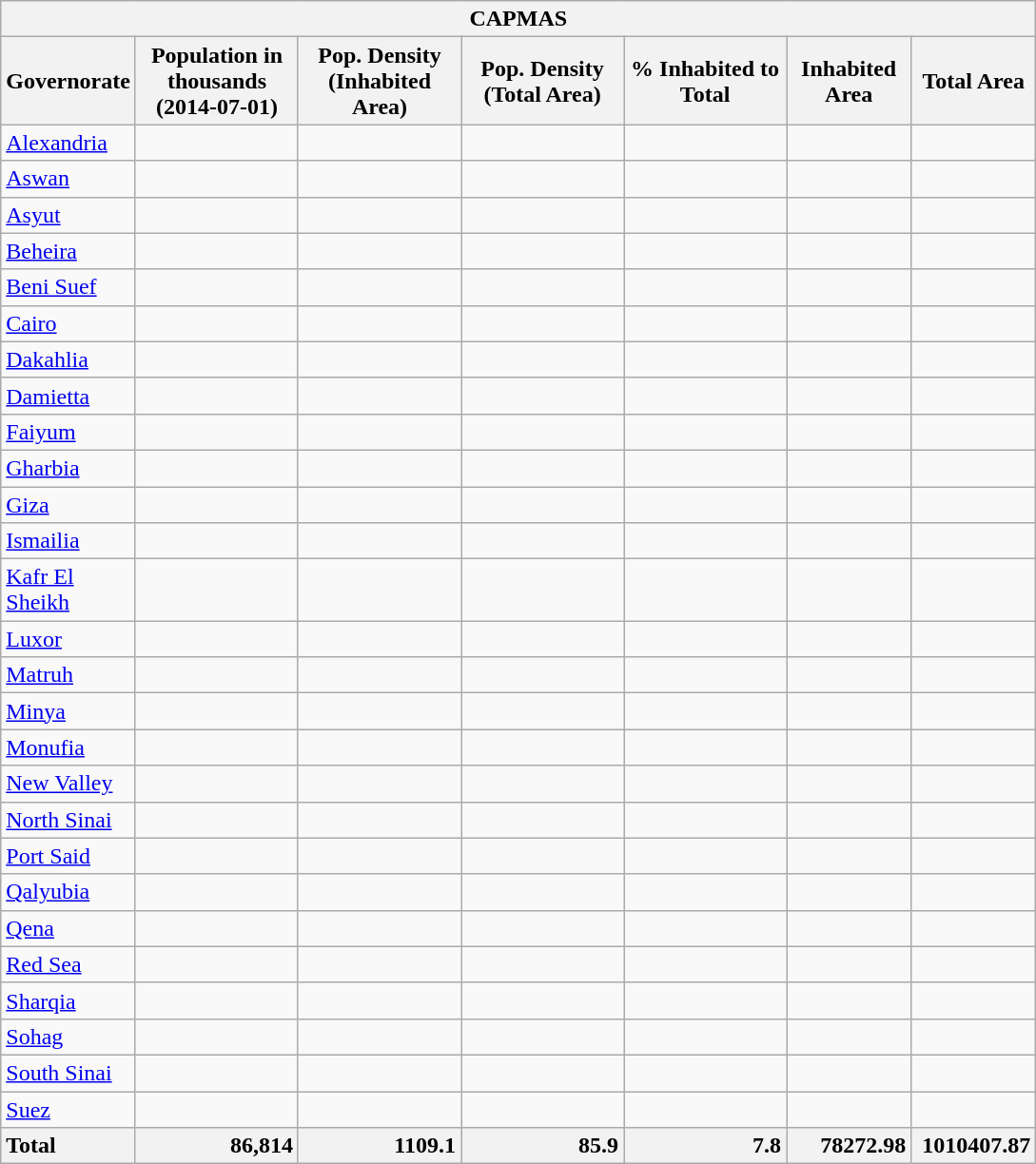<table class="wikitable sortable">
<tr>
<th colspan="7">CAPMAS</th>
</tr>
<tr>
<th style="width:60pt;">Governorate</th>
<th style="width:80pt;">Population in thousands (2014-07-01)</th>
<th style="width:80pt;">Pop. Density (Inhabited Area)</th>
<th style="width:80pt;">Pop. Density (Total Area)</th>
<th style="width:80pt;">% Inhabited to Total</th>
<th style="width:60pt;">Inhabited Area</th>
<th style="width:60pt;">Total Area</th>
</tr>
<tr>
<td><a href='#'>Alexandria</a></td>
<td align = right></td>
<td align = right></td>
<td align = right></td>
<td align = right></td>
<td align = right></td>
<td align = right></td>
</tr>
<tr>
<td><a href='#'>Aswan</a></td>
<td align = right></td>
<td align = right></td>
<td align = right></td>
<td align = right></td>
<td align = right></td>
<td align = right></td>
</tr>
<tr>
<td><a href='#'>Asyut</a></td>
<td align = right></td>
<td align = right></td>
<td align = right></td>
<td align = right></td>
<td align = right></td>
<td align = right></td>
</tr>
<tr>
<td><a href='#'>Beheira</a></td>
<td align = right></td>
<td align = right></td>
<td align = right></td>
<td align = right></td>
<td align = right></td>
<td align = right></td>
</tr>
<tr>
<td><a href='#'>Beni Suef</a></td>
<td align = right></td>
<td align = right></td>
<td align = right></td>
<td align = right></td>
<td align = right></td>
<td align = right></td>
</tr>
<tr>
<td><a href='#'>Cairo</a></td>
<td align = right></td>
<td align = right></td>
<td align = right></td>
<td align = right></td>
<td align = right></td>
<td align = right></td>
</tr>
<tr>
<td><a href='#'>Dakahlia</a></td>
<td align = right></td>
<td align = right></td>
<td align = right></td>
<td align = right></td>
<td align = right></td>
<td align = right></td>
</tr>
<tr>
<td><a href='#'>Damietta</a></td>
<td align = right></td>
<td align = right></td>
<td align = right></td>
<td align = right></td>
<td align = right></td>
<td align = right></td>
</tr>
<tr>
<td><a href='#'>Faiyum</a></td>
<td align = right></td>
<td align = right></td>
<td align = right></td>
<td align = right></td>
<td align = right></td>
<td align = right></td>
</tr>
<tr>
<td><a href='#'>Gharbia</a></td>
<td align = right></td>
<td align = right></td>
<td align = right></td>
<td align = right></td>
<td align = right></td>
<td align = right></td>
</tr>
<tr>
<td><a href='#'>Giza</a></td>
<td align = right></td>
<td align = right></td>
<td align = right></td>
<td align = right></td>
<td align = right></td>
<td align = right></td>
</tr>
<tr>
<td><a href='#'>Ismailia</a></td>
<td align = right></td>
<td align = right></td>
<td align = right></td>
<td align = right></td>
<td align = right></td>
<td align = right></td>
</tr>
<tr>
<td><a href='#'>Kafr El Sheikh</a></td>
<td align = right></td>
<td align = right></td>
<td align = right></td>
<td align = right></td>
<td align = right></td>
<td align = right></td>
</tr>
<tr>
<td><a href='#'>Luxor</a></td>
<td align = right></td>
<td align = right></td>
<td align = right></td>
<td align = right></td>
<td align = right></td>
<td align = right></td>
</tr>
<tr>
<td><a href='#'>Matruh</a></td>
<td align = right></td>
<td align = right></td>
<td align = right></td>
<td align = right></td>
<td align = right></td>
<td align = right></td>
</tr>
<tr>
<td><a href='#'>Minya</a></td>
<td align = right></td>
<td align = right></td>
<td align = right></td>
<td align = right></td>
<td align = right></td>
<td align = right></td>
</tr>
<tr>
<td><a href='#'>Monufia</a></td>
<td align = right></td>
<td align = right></td>
<td align = right></td>
<td align = right></td>
<td align = right></td>
<td align = right></td>
</tr>
<tr>
<td><a href='#'>New Valley</a></td>
<td align = right></td>
<td align = right></td>
<td align = right></td>
<td align = right></td>
<td align = right></td>
<td align = right></td>
</tr>
<tr>
<td><a href='#'>North Sinai</a></td>
<td align = right></td>
<td align = right></td>
<td align = right></td>
<td align = right></td>
<td align = right></td>
<td align = right></td>
</tr>
<tr>
<td><a href='#'>Port Said</a></td>
<td align = right></td>
<td align = right></td>
<td align = right></td>
<td align = right></td>
<td align = right></td>
<td align = right></td>
</tr>
<tr>
<td><a href='#'>Qalyubia</a></td>
<td align = right></td>
<td align = right></td>
<td align = right></td>
<td align = right></td>
<td align = right></td>
<td align = right></td>
</tr>
<tr>
<td><a href='#'>Qena</a></td>
<td align = right></td>
<td align = right></td>
<td align = right></td>
<td align = right></td>
<td align = right></td>
<td align = right></td>
</tr>
<tr>
<td><a href='#'>Red Sea</a></td>
<td align = right></td>
<td align = right></td>
<td align = right></td>
<td align = right></td>
<td align = right></td>
<td align = right></td>
</tr>
<tr>
<td><a href='#'>Sharqia</a></td>
<td align = right></td>
<td align = right></td>
<td align = right></td>
<td align = right></td>
<td align = right></td>
<td align = right></td>
</tr>
<tr>
<td><a href='#'>Sohag</a></td>
<td align = right></td>
<td align = right></td>
<td align = right></td>
<td align = right></td>
<td align = right></td>
<td align = right></td>
</tr>
<tr>
<td><a href='#'>South Sinai</a></td>
<td align = right></td>
<td align = right></td>
<td align = right></td>
<td align = right></td>
<td align = right></td>
<td align = right></td>
</tr>
<tr>
<td><a href='#'>Suez</a></td>
<td align = right></td>
<td align = right></td>
<td align = right></td>
<td align = right></td>
<td align = right></td>
<td align = right></td>
</tr>
<tr class="sortbottom">
<th style="text-align:left;">Total</th>
<th style="text-align:right;">86,814</th>
<th style="text-align:right;">1109.1</th>
<th style="text-align:right;">85.9</th>
<th style="text-align:right;">7.8</th>
<th style="text-align:right;">78272.98</th>
<th style="text-align:right;">1010407.87</th>
</tr>
</table>
